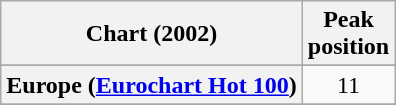<table class="wikitable sortable plainrowheaders" style="text-align:center">
<tr>
<th scope="col">Chart (2002)</th>
<th scope="col">Peak<br>position</th>
</tr>
<tr>
</tr>
<tr>
<th scope="row">Europe (<a href='#'>Eurochart Hot 100</a>)</th>
<td>11</td>
</tr>
<tr>
</tr>
<tr>
</tr>
<tr>
</tr>
</table>
